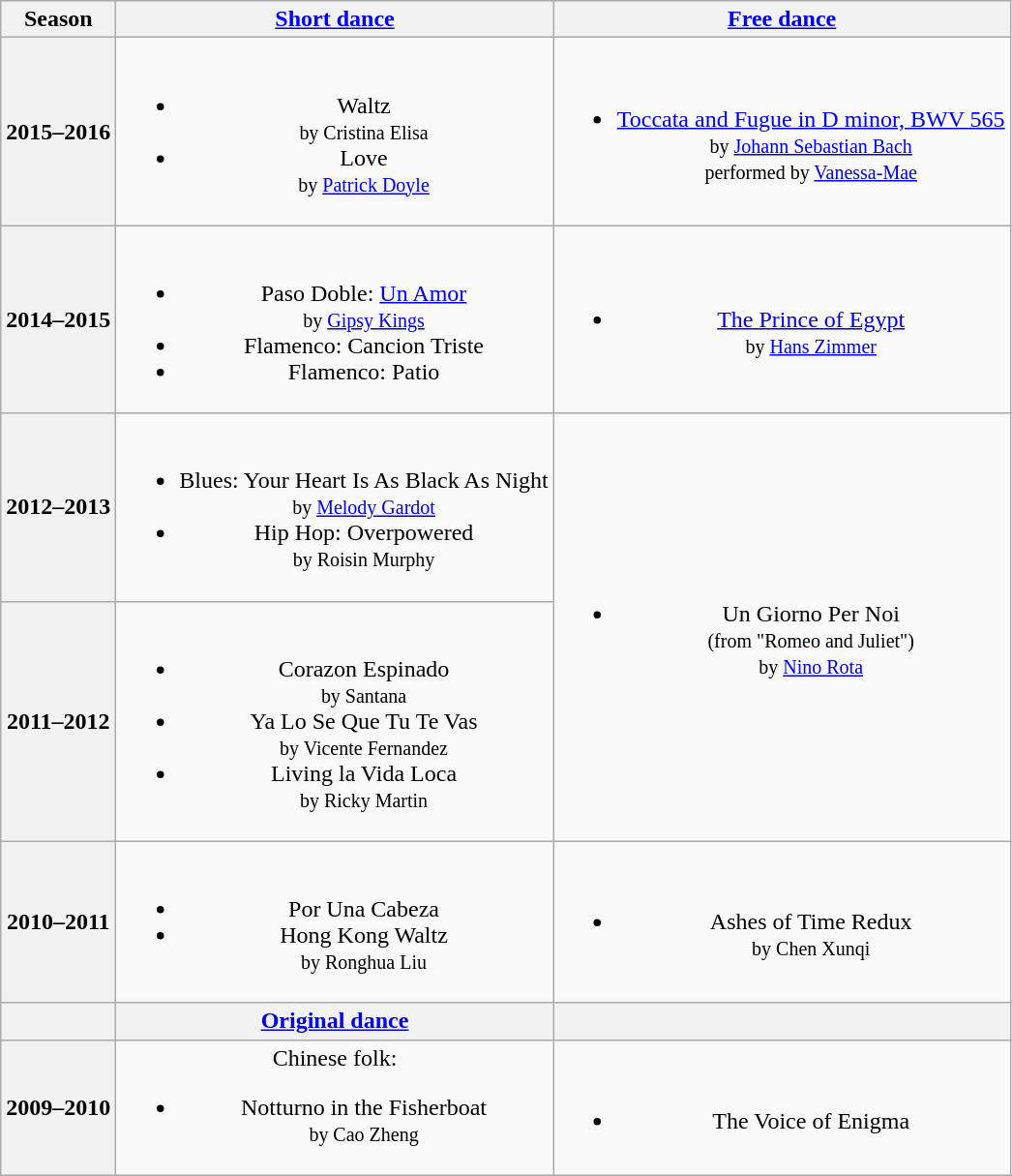<table class=wikitable style=text-align:center>
<tr>
<th>Season</th>
<th><a href='#'>Short dance</a></th>
<th><a href='#'>Free dance</a></th>
</tr>
<tr>
<th>2015–2016 <br> </th>
<td><br><ul><li>Waltz <br><small> by Cristina Elisa </small></li><li>Love <br><small> by <a href='#'>Patrick Doyle</a> </small></li></ul></td>
<td><br><ul><li><a href='#'>Toccata and Fugue in D minor, BWV 565</a> <br><small> by <a href='#'>Johann Sebastian Bach</a> <br> performed by <a href='#'>Vanessa-Mae</a> </small></li></ul></td>
</tr>
<tr>
<th>2014–2015</th>
<td><br><ul><li>Paso Doble: <a href='#'>Un Amor</a> <br><small> by <a href='#'>Gipsy Kings</a> </small></li><li>Flamenco: Cancion Triste</li><li>Flamenco: Patio</li></ul></td>
<td><br><ul><li><a href='#'>The Prince of Egypt</a> <br><small> by <a href='#'>Hans Zimmer</a> </small></li></ul></td>
</tr>
<tr>
<th>2012–2013 <br> </th>
<td><br><ul><li>Blues: Your Heart Is As Black As Night <br><small> by <a href='#'>Melody Gardot</a> </small></li><li>Hip Hop: Overpowered <br><small> by Roisin Murphy </small></li></ul></td>
<td rowspan=2><br><ul><li>Un Giorno Per Noi <br><small> (from "Romeo and Juliet") <br> by <a href='#'>Nino Rota</a> </small></li></ul></td>
</tr>
<tr>
<th>2011–2012 <br> </th>
<td><br><ul><li>Corazon Espinado <br><small> by Santana </small></li><li>Ya Lo Se Que Tu Te Vas <br><small> by Vicente Fernandez </small></li><li>Living la Vida Loca <br><small> by Ricky Martin </small></li></ul></td>
</tr>
<tr>
<th>2010–2011 <br> </th>
<td><br><ul><li>Por Una Cabeza</li><li>Hong Kong Waltz <br><small> by Ronghua Liu </small></li></ul></td>
<td><br><ul><li>Ashes of Time Redux <br><small> by Chen Xunqi </small></li></ul></td>
</tr>
<tr>
<th></th>
<th><a href='#'>Original dance</a></th>
<th></th>
</tr>
<tr>
<th>2009–2010 <br> </th>
<td>Chinese folk:<br><ul><li>Notturno in the Fisherboat <br><small> by Cao Zheng </small></li></ul></td>
<td><br><ul><li>The Voice of Enigma</li></ul></td>
</tr>
</table>
